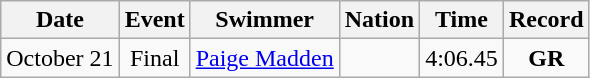<table class="wikitable sortable" style="text-align:center">
<tr>
<th>Date</th>
<th>Event</th>
<th>Swimmer</th>
<th>Nation</th>
<th>Time</th>
<th>Record</th>
</tr>
<tr>
<td>October 21</td>
<td>Final</td>
<td align="left"><a href='#'>Paige Madden</a></td>
<td align="left"></td>
<td>4:06.45</td>
<td><strong>GR</strong></td>
</tr>
</table>
